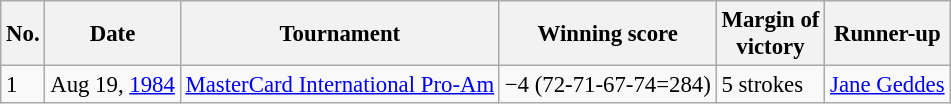<table class="wikitable" style="font-size:95%;">
<tr>
<th>No.</th>
<th>Date</th>
<th>Tournament</th>
<th>Winning score</th>
<th>Margin of<br>victory</th>
<th>Runner-up</th>
</tr>
<tr>
<td>1</td>
<td>Aug 19, <a href='#'>1984</a></td>
<td><a href='#'>MasterCard International Pro-Am</a></td>
<td>−4 (72-71-67-74=284)</td>
<td>5 strokes</td>
<td> <a href='#'>Jane Geddes</a></td>
</tr>
</table>
